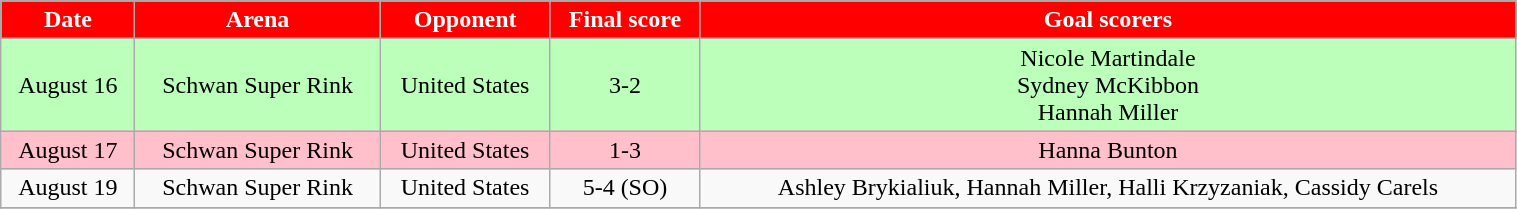<table class="wikitable" width="80%">
<tr align="center"  style=" background:red; color:#FFFFFF;">
<td><strong>Date</strong></td>
<td><strong>Arena</strong></td>
<td><strong>Opponent</strong></td>
<td><strong>Final score</strong></td>
<td><strong>Goal scorers</strong></td>
</tr>
<tr align="center" bgcolor="bbffbb">
<td>August 16</td>
<td>Schwan Super Rink</td>
<td>United States</td>
<td>3-2</td>
<td>Nicole Martindale<br>Sydney McKibbon<br>Hannah Miller</td>
</tr>
<tr align="center" bgcolor="pink">
<td>August 17</td>
<td>Schwan Super Rink</td>
<td>United States</td>
<td>1-3</td>
<td>Hanna Bunton</td>
</tr>
<tr align="center" bgcolor="">
<td>August 19</td>
<td>Schwan Super Rink</td>
<td>United States</td>
<td>5-4 (SO)</td>
<td>Ashley Brykialiuk, Hannah Miller, Halli Krzyzaniak, Cassidy Carels</td>
</tr>
<tr align="center" bgcolor="">
</tr>
</table>
